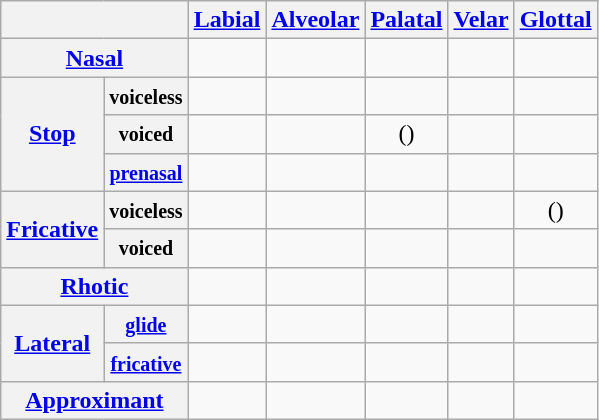<table class="wikitable" style="text-align:center">
<tr>
<th colspan="2"></th>
<th><a href='#'>Labial</a></th>
<th><a href='#'>Alveolar</a></th>
<th><a href='#'>Palatal</a></th>
<th><a href='#'>Velar</a></th>
<th><a href='#'>Glottal</a></th>
</tr>
<tr>
<th colspan="2"><a href='#'>Nasal</a></th>
<td></td>
<td></td>
<td></td>
<td></td>
<td></td>
</tr>
<tr>
<th rowspan="3"><a href='#'>Stop</a></th>
<th><small>voiceless</small></th>
<td></td>
<td></td>
<td></td>
<td></td>
<td></td>
</tr>
<tr>
<th><small>voiced</small></th>
<td></td>
<td></td>
<td>()</td>
<td></td>
<td></td>
</tr>
<tr>
<th><small><a href='#'>prenasal</a></small></th>
<td></td>
<td></td>
<td></td>
<td></td>
<td></td>
</tr>
<tr>
<th rowspan="2"><a href='#'>Fricative</a></th>
<th><small>voiceless</small></th>
<td></td>
<td></td>
<td></td>
<td></td>
<td>()</td>
</tr>
<tr>
<th><small>voiced</small></th>
<td></td>
<td></td>
<td></td>
<td></td>
<td></td>
</tr>
<tr>
<th colspan="2"><a href='#'>Rhotic</a></th>
<td></td>
<td></td>
<td></td>
<td></td>
<td></td>
</tr>
<tr>
<th rowspan="2"><a href='#'>Lateral</a></th>
<th><a href='#'><small>glide</small></a></th>
<td></td>
<td></td>
<td></td>
<td></td>
<td></td>
</tr>
<tr>
<th><a href='#'><small>fricative</small></a></th>
<td></td>
<td></td>
<td></td>
<td></td>
<td></td>
</tr>
<tr>
<th colspan="2"><a href='#'>Approximant</a></th>
<td></td>
<td></td>
<td></td>
<td></td>
<td></td>
</tr>
</table>
